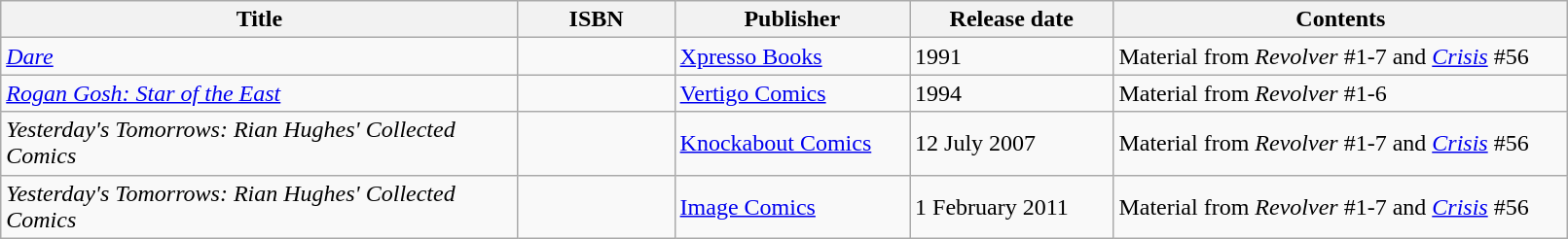<table class="wikitable" width="85%">
<tr>
<th width=33%>Title</th>
<th width=10%>ISBN</th>
<th width=15%>Publisher</th>
<th width=13%>Release date</th>
<th width=29%>Contents</th>
</tr>
<tr>
<td><em><a href='#'>Dare</a></em></td>
<td></td>
<td><a href='#'>Xpresso Books</a></td>
<td>1991</td>
<td>Material from <em>Revolver</em> #1-7 and <em><a href='#'>Crisis</a></em> #56</td>
</tr>
<tr>
<td><em><a href='#'>Rogan Gosh: Star of the East</a></em></td>
<td></td>
<td><a href='#'>Vertigo Comics</a></td>
<td>1994</td>
<td>Material from <em>Revolver</em> #1-6</td>
</tr>
<tr>
<td><em>Yesterday's Tomorrows: Rian Hughes' Collected Comics</em></td>
<td></td>
<td><a href='#'>Knockabout Comics</a></td>
<td>12 July 2007</td>
<td>Material from <em>Revolver</em> #1-7 and <em><a href='#'>Crisis</a></em> #56</td>
</tr>
<tr>
<td><em>Yesterday's Tomorrows: Rian Hughes' Collected Comics</em></td>
<td></td>
<td><a href='#'>Image Comics</a></td>
<td>1 February 2011</td>
<td>Material from <em>Revolver</em> #1-7 and <em><a href='#'>Crisis</a></em> #56</td>
</tr>
</table>
